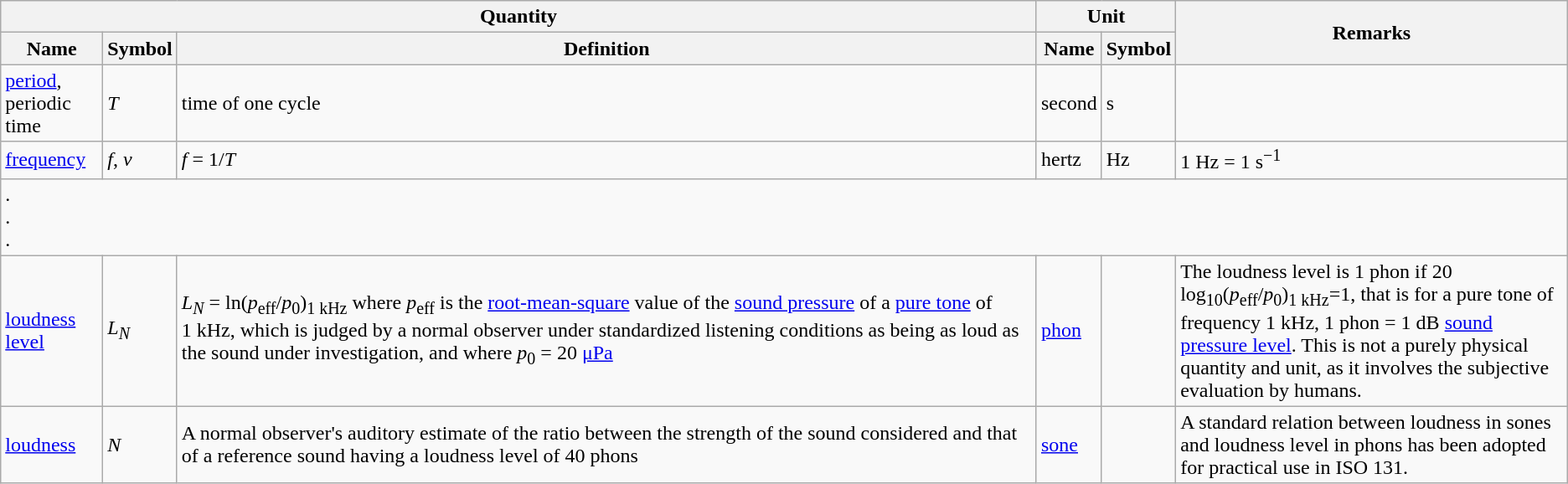<table class="wikitable">
<tr>
<th colspan="3">Quantity</th>
<th colspan="2">Unit</th>
<th rowspan="2" width="25%">Remarks</th>
</tr>
<tr>
<th>Name</th>
<th>Symbol</th>
<th>Definition</th>
<th>Name</th>
<th>Symbol</th>
</tr>
<tr>
<td><a href='#'>period</a>,<br>periodic time</td>
<td><em>T</em></td>
<td>time of one cycle</td>
<td>second</td>
<td>s</td>
<td></td>
</tr>
<tr>
<td><a href='#'>frequency</a></td>
<td><em>f</em>, <em>ν</em></td>
<td><em>f</em> = 1/<em>T</em></td>
<td>hertz</td>
<td>Hz</td>
<td>1 Hz = 1 s<sup>−1</sup></td>
</tr>
<tr>
<td colspan=6>.<br>.<br>.</td>
</tr>
<tr>
<td><a href='#'>loudness level</a></td>
<td><em>L<sub>N</sub></em></td>
<td><em>L<sub>N</sub></em> = ln(<em>p</em><sub>eff</sub>/<em>p</em><sub>0</sub>)<sub>1 kHz</sub> where <em>p</em><sub>eff</sub> is the <a href='#'>root-mean-square</a> value of the <a href='#'>sound pressure</a> of a <a href='#'>pure tone</a> of 1 kHz, which is judged by a normal observer under standardized listening conditions as being as loud as the sound under investigation, and where <em>p</em><sub>0</sub> = 20 <a href='#'>μPa</a></td>
<td><a href='#'>phon</a></td>
<td></td>
<td>The loudness level is 1 phon if 20 log<sub>10</sub>(<em>p</em><sub>eff</sub>/<em>p</em><sub>0</sub>)<sub>1 kHz</sub>=1, that is for a pure tone of frequency 1 kHz, 1 phon = 1 dB <a href='#'>sound pressure level</a>. This is not a purely physical quantity and unit, as it involves the subjective evaluation by humans.</td>
</tr>
<tr>
<td><a href='#'>loudness</a></td>
<td><em>N</em></td>
<td>A normal observer's auditory estimate of the ratio between the strength of the sound considered and that of a reference sound having a loudness level of 40 phons</td>
<td><a href='#'>sone</a></td>
<td></td>
<td>A standard relation between loudness in sones and loudness level in phons has been adopted for practical use in ISO 131.</td>
</tr>
</table>
